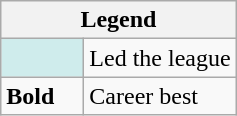<table class="wikitable mw-collapsible mw-collapsed">
<tr>
<th colspan="2">Legend</th>
</tr>
<tr>
<td style="background:#cfecec; width:3em;"></td>
<td>Led the league</td>
</tr>
<tr>
<td style="width:3em;"><strong>Bold</strong></td>
<td>Career best</td>
</tr>
</table>
